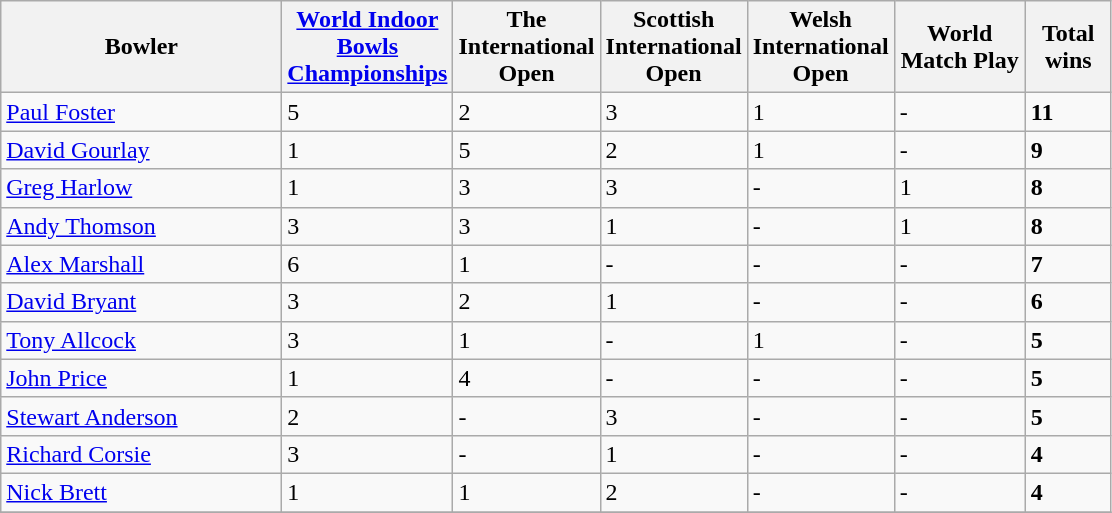<table class="sortable wikitable">
<tr>
<th width="180">Bowler</th>
<th width="80"><a href='#'>World Indoor Bowls Championships</a></th>
<th width="80">The International Open</th>
<th width="80">Scottish International Open</th>
<th width="80">Welsh International Open</th>
<th width="80">World Match Play</th>
<th width="50">Total wins</th>
</tr>
<tr>
<td> <a href='#'>Paul Foster</a></td>
<td>5</td>
<td>2</td>
<td>3</td>
<td>1</td>
<td>-</td>
<td><strong>11</strong></td>
</tr>
<tr>
<td> <a href='#'>David Gourlay</a></td>
<td>1</td>
<td>5</td>
<td>2</td>
<td>1</td>
<td>-</td>
<td><strong>9</strong></td>
</tr>
<tr>
<td> <a href='#'>Greg Harlow</a></td>
<td>1</td>
<td>3</td>
<td>3</td>
<td>-</td>
<td>1</td>
<td><strong>8</strong></td>
</tr>
<tr>
<td> <a href='#'>Andy Thomson</a></td>
<td>3</td>
<td>3</td>
<td>1</td>
<td>-</td>
<td>1</td>
<td><strong>8</strong></td>
</tr>
<tr>
<td> <a href='#'>Alex Marshall</a></td>
<td>6</td>
<td>1</td>
<td>-</td>
<td>-</td>
<td>-</td>
<td><strong>7</strong></td>
</tr>
<tr>
<td> <a href='#'>David Bryant</a></td>
<td>3</td>
<td>2</td>
<td>1</td>
<td>-</td>
<td>-</td>
<td><strong>6</strong></td>
</tr>
<tr>
<td> <a href='#'>Tony Allcock</a></td>
<td>3</td>
<td>1</td>
<td>-</td>
<td>1</td>
<td>-</td>
<td><strong>5</strong></td>
</tr>
<tr>
<td> <a href='#'>John Price</a></td>
<td>1</td>
<td>4</td>
<td>-</td>
<td>-</td>
<td>-</td>
<td><strong>5</strong></td>
</tr>
<tr>
<td> <a href='#'>Stewart Anderson</a></td>
<td>2</td>
<td>-</td>
<td>3</td>
<td>-</td>
<td>-</td>
<td><strong>5</strong></td>
</tr>
<tr>
<td> <a href='#'>Richard Corsie</a></td>
<td>3</td>
<td>-</td>
<td>1</td>
<td>-</td>
<td>-</td>
<td><strong>4</strong></td>
</tr>
<tr>
<td> <a href='#'>Nick Brett</a></td>
<td>1</td>
<td>1</td>
<td>2</td>
<td>-</td>
<td>-</td>
<td><strong>4</strong></td>
</tr>
<tr>
</tr>
</table>
